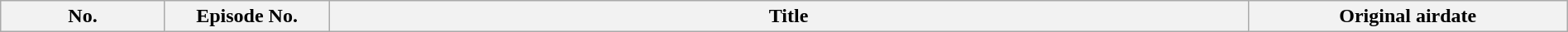<table class="wikitable plainrowheaders" style="width:100%; margin:auto;">
<tr>
<th width="125">No.</th>
<th width="125">Episode No.</th>
<th>Title</th>
<th width="250">Original airdate<br>





























</th>
</tr>
</table>
